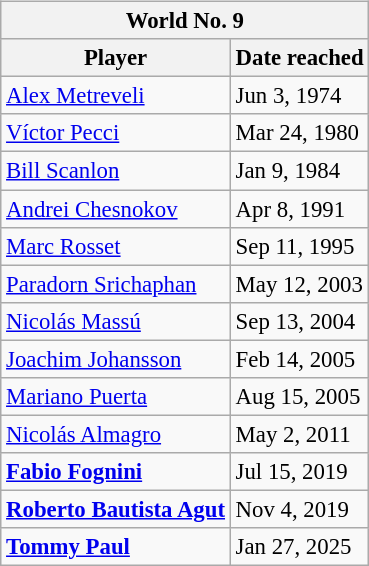<table class="wikitable nowrap" style="display:inline-table; font-size:95%">
<tr>
<th colspan="2">World No. 9</th>
</tr>
<tr>
<th>Player</th>
<th>Date reached</th>
</tr>
<tr>
<td> <a href='#'>Alex Metreveli</a></td>
<td>Jun 3, 1974</td>
</tr>
<tr>
<td> <a href='#'>Víctor Pecci</a></td>
<td>Mar 24, 1980</td>
</tr>
<tr>
<td> <a href='#'>Bill Scanlon</a></td>
<td>Jan 9, 1984</td>
</tr>
<tr>
<td> <a href='#'>Andrei Chesnokov</a></td>
<td>Apr 8, 1991</td>
</tr>
<tr>
<td> <a href='#'>Marc Rosset</a></td>
<td>Sep 11, 1995</td>
</tr>
<tr>
<td> <a href='#'>Paradorn Srichaphan</a></td>
<td>May 12, 2003</td>
</tr>
<tr>
<td> <a href='#'>Nicolás Massú</a></td>
<td>Sep 13, 2004</td>
</tr>
<tr>
<td> <a href='#'>Joachim Johansson</a></td>
<td>Feb 14, 2005</td>
</tr>
<tr>
<td> <a href='#'>Mariano Puerta</a></td>
<td>Aug 15, 2005</td>
</tr>
<tr>
<td> <a href='#'>Nicolás Almagro</a></td>
<td>May 2, 2011</td>
</tr>
<tr>
<td> <strong><a href='#'>Fabio Fognini</a></strong></td>
<td>Jul 15, 2019</td>
</tr>
<tr>
<td> <strong><a href='#'>Roberto Bautista Agut</a></strong></td>
<td>Nov 4, 2019</td>
</tr>
<tr>
<td> <strong><a href='#'>Tommy Paul</a></strong></td>
<td>Jan 27, 2025</td>
</tr>
</table>
